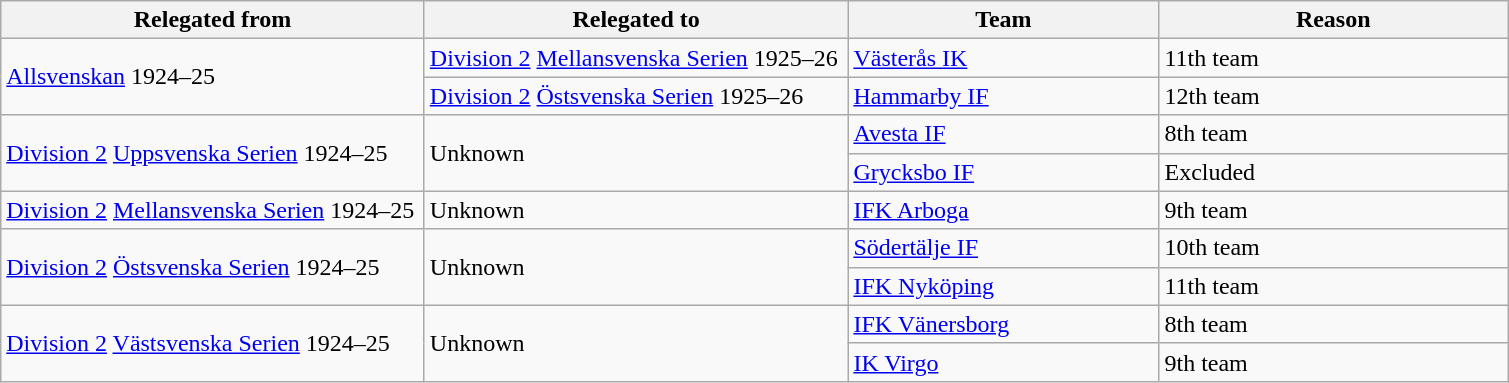<table class="wikitable" style="text-align: left;">
<tr>
<th style="width: 275px;">Relegated from</th>
<th style="width: 275px;">Relegated to</th>
<th style="width: 200px;">Team</th>
<th style="width: 225px;">Reason</th>
</tr>
<tr>
<td rowspan=2><a href='#'>Allsvenskan</a> 1924–25</td>
<td><a href='#'>Division 2</a> <a href='#'>Mellansvenska Serien</a> 1925–26</td>
<td><a href='#'>Västerås IK</a></td>
<td>11th team</td>
</tr>
<tr>
<td><a href='#'>Division 2</a> <a href='#'>Östsvenska Serien</a> 1925–26</td>
<td><a href='#'>Hammarby IF</a></td>
<td>12th team</td>
</tr>
<tr>
<td rowspan=2><a href='#'>Division 2</a> <a href='#'>Uppsvenska Serien</a> 1924–25</td>
<td rowspan=2>Unknown</td>
<td><a href='#'>Avesta IF</a></td>
<td>8th team</td>
</tr>
<tr>
<td><a href='#'>Grycksbo IF</a></td>
<td>Excluded</td>
</tr>
<tr>
<td><a href='#'>Division 2</a> <a href='#'>Mellansvenska Serien</a> 1924–25</td>
<td>Unknown</td>
<td><a href='#'>IFK Arboga</a></td>
<td>9th team</td>
</tr>
<tr>
<td rowspan=2><a href='#'>Division 2</a> <a href='#'>Östsvenska Serien</a> 1924–25</td>
<td rowspan=2>Unknown</td>
<td><a href='#'>Södertälje IF</a></td>
<td>10th team</td>
</tr>
<tr>
<td><a href='#'>IFK Nyköping</a></td>
<td>11th team</td>
</tr>
<tr>
<td rowspan=2><a href='#'>Division 2</a> <a href='#'>Västsvenska Serien</a> 1924–25</td>
<td rowspan=2>Unknown</td>
<td><a href='#'>IFK Vänersborg</a></td>
<td>8th team</td>
</tr>
<tr>
<td><a href='#'>IK Virgo</a></td>
<td>9th team</td>
</tr>
</table>
